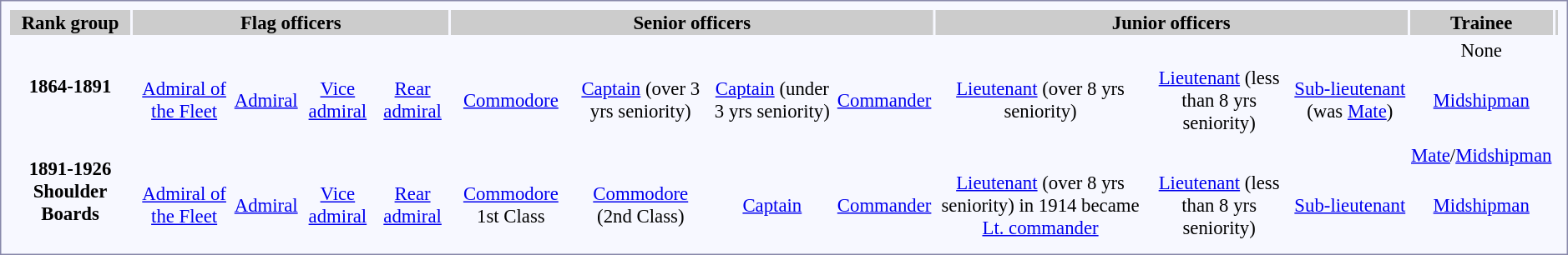<table style="border:1px solid #8888aa; background-color:#f7f8ff; padding:5px; font-size:95%; margin: 0px 12px 12px 0px; text-align:center;">
<tr style="background-color:#CCCCCC;">
<th>Rank group</th>
<th colspan=5>Flag officers</th>
<th colspan=4>Senior officers</th>
<th colspan=3>Junior officers</th>
<th colspan=1>Trainee</th>
<th></th>
</tr>
<tr>
<td rowspan=2><strong>1864-1891</strong><br></td>
<td></td>
<td></td>
<td></td>
<td></td>
<td></td>
<td></td>
<td></td>
<td></td>
<td></td>
<td></td>
<td></td>
<td></td>
<td>None</td>
<td></td>
</tr>
<tr>
<td></td>
<td><a href='#'>Admiral of the Fleet</a></td>
<td><a href='#'>Admiral</a></td>
<td><a href='#'>Vice admiral</a></td>
<td><a href='#'>Rear admiral</a></td>
<td><a href='#'>Commodore</a></td>
<td><a href='#'>Captain</a> (over 3 yrs seniority)</td>
<td><a href='#'>Captain</a> (under 3 yrs seniority)</td>
<td><a href='#'>Commander</a></td>
<td><a href='#'>Lieutenant</a> (over 8 yrs seniority)</td>
<td><a href='#'>Lieutenant</a> (less than 8 yrs seniority)</td>
<td><a href='#'>Sub-lieutenant</a> (was <a href='#'>Mate</a>)</td>
<td><a href='#'>Midshipman</a></td>
</tr>
<tr>
<td></td>
</tr>
<tr>
<td rowspan=2><strong>1891-1926 Shoulder Boards</strong></td>
<td></td>
<td></td>
<td></td>
<td></td>
<td></td>
<td></td>
<td></td>
<td></td>
<td></td>
<td></td>
<td></td>
<td></td>
<td><a href='#'>Mate</a>/<a href='#'>Midshipman</a></td>
<td></td>
</tr>
<tr>
<td></td>
<td><a href='#'>Admiral of the Fleet</a></td>
<td><a href='#'>Admiral</a></td>
<td><a href='#'>Vice admiral</a></td>
<td><a href='#'>Rear admiral</a></td>
<td><a href='#'>Commodore</a> 1st Class</td>
<td><a href='#'>Commodore</a> (2nd Class)</td>
<td><a href='#'>Captain</a></td>
<td><a href='#'>Commander</a></td>
<td><a href='#'>Lieutenant</a> (over 8 yrs seniority) in 1914 became <a href='#'>Lt. commander</a></td>
<td><a href='#'>Lieutenant</a> (less than 8 yrs seniority)</td>
<td><a href='#'>Sub-lieutenant</a></td>
<td><a href='#'>Midshipman</a></td>
</tr>
<tr>
<td></td>
</tr>
</table>
